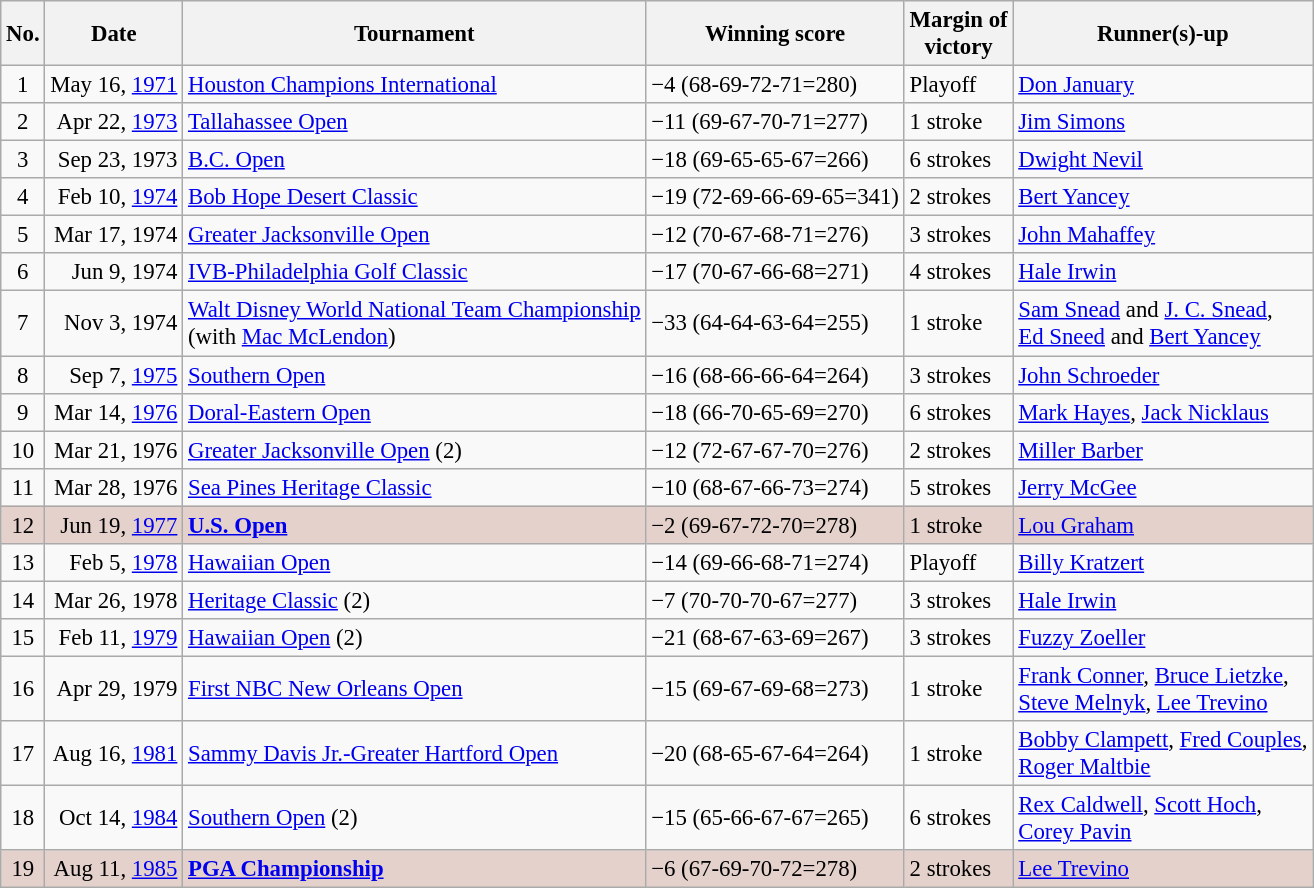<table class="wikitable" style="font-size:95%;">
<tr>
<th>No.</th>
<th>Date</th>
<th>Tournament</th>
<th>Winning score</th>
<th>Margin of<br>victory</th>
<th>Runner(s)-up</th>
</tr>
<tr>
<td align=center>1</td>
<td align=right>May 16, <a href='#'>1971</a></td>
<td><a href='#'>Houston Champions International</a></td>
<td>−4 (68-69-72-71=280)</td>
<td>Playoff</td>
<td> <a href='#'>Don January</a></td>
</tr>
<tr>
<td align=center>2</td>
<td align=right>Apr 22, <a href='#'>1973</a></td>
<td><a href='#'>Tallahassee Open</a></td>
<td>−11 (69-67-70-71=277)</td>
<td>1 stroke</td>
<td> <a href='#'>Jim Simons</a></td>
</tr>
<tr>
<td align=center>3</td>
<td align=right>Sep 23, 1973</td>
<td><a href='#'>B.C. Open</a></td>
<td>−18 (69-65-65-67=266)</td>
<td>6 strokes</td>
<td> <a href='#'>Dwight Nevil</a></td>
</tr>
<tr>
<td align=center>4</td>
<td align=right>Feb 10, <a href='#'>1974</a></td>
<td><a href='#'>Bob Hope Desert Classic</a></td>
<td>−19 (72-69-66-69-65=341)</td>
<td>2 strokes</td>
<td> <a href='#'>Bert Yancey</a></td>
</tr>
<tr>
<td align=center>5</td>
<td align=right>Mar 17, 1974</td>
<td><a href='#'>Greater Jacksonville Open</a></td>
<td>−12 (70-67-68-71=276)</td>
<td>3 strokes</td>
<td> <a href='#'>John Mahaffey</a></td>
</tr>
<tr>
<td align=center>6</td>
<td align=right>Jun 9, 1974</td>
<td><a href='#'>IVB-Philadelphia Golf Classic</a></td>
<td>−17 (70-67-66-68=271)</td>
<td>4 strokes</td>
<td> <a href='#'>Hale Irwin</a></td>
</tr>
<tr>
<td align=center>7</td>
<td align=right>Nov 3, 1974</td>
<td><a href='#'>Walt Disney World National Team Championship</a><br>(with  <a href='#'>Mac McLendon</a>)</td>
<td>−33 (64-64-63-64=255)</td>
<td>1 stroke</td>
<td> <a href='#'>Sam Snead</a> and  <a href='#'>J. C. Snead</a>,<br> <a href='#'>Ed Sneed</a> and  <a href='#'>Bert Yancey</a></td>
</tr>
<tr>
<td align=center>8</td>
<td align=right>Sep 7, <a href='#'>1975</a></td>
<td><a href='#'>Southern Open</a></td>
<td>−16 (68-66-66-64=264)</td>
<td>3 strokes</td>
<td> <a href='#'>John Schroeder</a></td>
</tr>
<tr>
<td align=center>9</td>
<td align=right>Mar 14, <a href='#'>1976</a></td>
<td><a href='#'>Doral-Eastern Open</a></td>
<td>−18 (66-70-65-69=270)</td>
<td>6 strokes</td>
<td> <a href='#'>Mark Hayes</a>,  <a href='#'>Jack Nicklaus</a></td>
</tr>
<tr>
<td align=center>10</td>
<td align=right>Mar 21, 1976</td>
<td><a href='#'>Greater Jacksonville Open</a> (2)</td>
<td>−12 (72-67-67-70=276)</td>
<td>2 strokes</td>
<td> <a href='#'>Miller Barber</a></td>
</tr>
<tr>
<td align=center>11</td>
<td align=right>Mar 28, 1976</td>
<td><a href='#'>Sea Pines Heritage Classic</a></td>
<td>−10 (68-67-66-73=274)</td>
<td>5 strokes</td>
<td> <a href='#'>Jerry McGee</a></td>
</tr>
<tr style="background:#e5d1cb;">
<td align=center>12</td>
<td align=right>Jun 19, <a href='#'>1977</a></td>
<td><strong><a href='#'>U.S. Open</a></strong></td>
<td>−2 (69-67-72-70=278)</td>
<td>1 stroke</td>
<td> <a href='#'>Lou Graham</a></td>
</tr>
<tr>
<td align=center>13</td>
<td align=right>Feb 5, <a href='#'>1978</a></td>
<td><a href='#'>Hawaiian Open</a></td>
<td>−14 (69-66-68-71=274)</td>
<td>Playoff</td>
<td> <a href='#'>Billy Kratzert</a></td>
</tr>
<tr>
<td align=center>14</td>
<td align=right>Mar 26, 1978</td>
<td><a href='#'>Heritage Classic</a> (2)</td>
<td>−7 (70-70-70-67=277)</td>
<td>3 strokes</td>
<td> <a href='#'>Hale Irwin</a></td>
</tr>
<tr>
<td align=center>15</td>
<td align=right>Feb 11, <a href='#'>1979</a></td>
<td><a href='#'>Hawaiian Open</a> (2)</td>
<td>−21 (68-67-63-69=267)</td>
<td>3 strokes</td>
<td> <a href='#'>Fuzzy Zoeller</a></td>
</tr>
<tr>
<td align=center>16</td>
<td align=right>Apr 29, 1979</td>
<td><a href='#'>First NBC New Orleans Open</a></td>
<td>−15 (69-67-69-68=273)</td>
<td>1 stroke</td>
<td> <a href='#'>Frank Conner</a>,  <a href='#'>Bruce Lietzke</a>,<br> <a href='#'>Steve Melnyk</a>,  <a href='#'>Lee Trevino</a></td>
</tr>
<tr>
<td align=center>17</td>
<td align=right>Aug 16, <a href='#'>1981</a></td>
<td><a href='#'>Sammy Davis Jr.-Greater Hartford Open</a></td>
<td>−20 (68-65-67-64=264)</td>
<td>1 stroke</td>
<td> <a href='#'>Bobby Clampett</a>,  <a href='#'>Fred Couples</a>,<br> <a href='#'>Roger Maltbie</a></td>
</tr>
<tr>
<td align=center>18</td>
<td align=right>Oct 14, <a href='#'>1984</a></td>
<td><a href='#'>Southern Open</a> (2)</td>
<td>−15 (65-66-67-67=265)</td>
<td>6 strokes</td>
<td> <a href='#'>Rex Caldwell</a>,  <a href='#'>Scott Hoch</a>,<br> <a href='#'>Corey Pavin</a></td>
</tr>
<tr style="background:#e5d1cb;">
<td align=center>19</td>
<td align=right>Aug 11, <a href='#'>1985</a></td>
<td><strong><a href='#'>PGA Championship</a></strong></td>
<td>−6 (67-69-70-72=278)</td>
<td>2 strokes</td>
<td> <a href='#'>Lee Trevino</a></td>
</tr>
</table>
